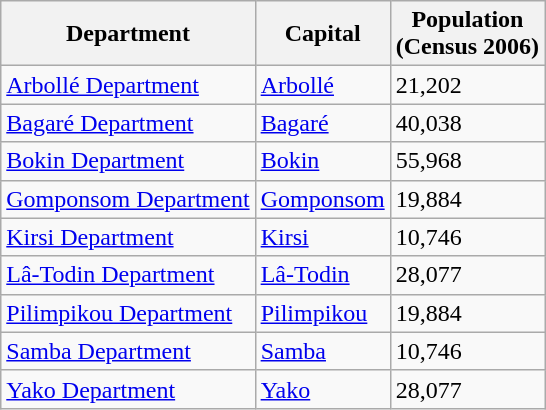<table class="wikitable">
<tr>
<th>Department</th>
<th>Capital</th>
<th>Population<br>(Census 2006)</th>
</tr>
<tr>
<td><a href='#'>Arbollé Department</a></td>
<td><a href='#'>Arbollé</a></td>
<td>21,202</td>
</tr>
<tr>
<td><a href='#'>Bagaré Department</a></td>
<td><a href='#'>Bagaré</a></td>
<td>40,038</td>
</tr>
<tr>
<td><a href='#'>Bokin Department</a></td>
<td><a href='#'>Bokin</a></td>
<td>55,968</td>
</tr>
<tr>
<td><a href='#'>Gomponsom Department</a></td>
<td><a href='#'>Gomponsom</a></td>
<td>19,884</td>
</tr>
<tr>
<td><a href='#'>Kirsi Department</a></td>
<td><a href='#'>Kirsi</a></td>
<td>10,746</td>
</tr>
<tr>
<td><a href='#'>Lâ-Todin Department</a></td>
<td><a href='#'>Lâ-Todin</a></td>
<td>28,077</td>
</tr>
<tr>
<td><a href='#'>Pilimpikou Department</a></td>
<td><a href='#'>Pilimpikou</a></td>
<td>19,884</td>
</tr>
<tr>
<td><a href='#'>Samba Department</a></td>
<td><a href='#'>Samba</a></td>
<td>10,746</td>
</tr>
<tr>
<td><a href='#'>Yako Department</a></td>
<td><a href='#'>Yako</a></td>
<td>28,077</td>
</tr>
</table>
